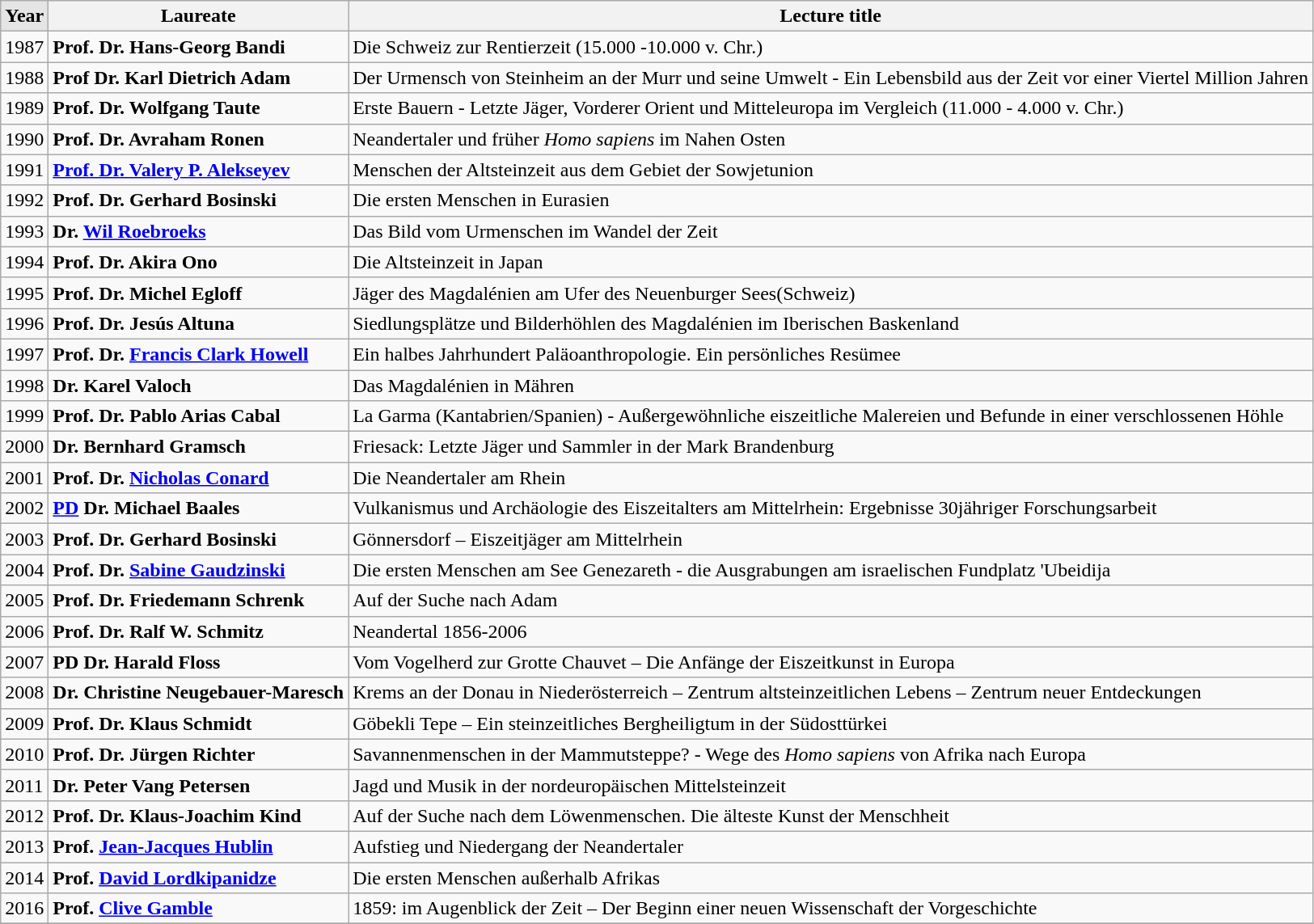<table class="wikitable">
<tr>
<th style="background: #e5e5e5;">Year</th>
<th>Laureate</th>
<th>Lecture title</th>
</tr>
<tr>
<td>1987</td>
<td style="text-align:left;"><strong>Prof. Dr. Hans-Georg Bandi</strong></td>
<td style="text-align:left;">Die Schweiz zur Rentierzeit (15.000 -10.000 v. Chr.)</td>
</tr>
<tr>
<td>1988</td>
<td style="text-align:left;"><strong>Prof Dr. Karl Dietrich Adam</strong></td>
<td style="text-align:left;">Der Urmensch von Steinheim an der Murr und seine Umwelt - Ein Lebensbild aus der Zeit vor einer Viertel Million Jahren</td>
</tr>
<tr>
<td>1989</td>
<td style="text-align:left;"><strong>Prof. Dr. Wolfgang Taute</strong></td>
<td style="text-align:left;">Erste Bauern - Letzte Jäger, Vorderer Orient und Mitteleuropa im Vergleich (11.000 - 4.000 v. Chr.)</td>
</tr>
<tr>
<td>1990</td>
<td style="text-align:left;"><strong>Prof. Dr. Avraham Ronen</strong></td>
<td style="text-align:left;">Neandertaler und früher <em>Homo sapiens</em> im Nahen Osten</td>
</tr>
<tr>
<td>1991</td>
<td style="text-align:left;"><strong><a href='#'>Prof. Dr. Valery P. Alekseyev</a></strong></td>
<td style="text-align:left;">Menschen der Altsteinzeit aus dem Gebiet der Sowjetunion</td>
</tr>
<tr>
<td>1992</td>
<td style="text-align:left;"><strong>Prof. Dr. Gerhard Bosinski</strong></td>
<td style="text-align:left;">Die ersten Menschen in Eurasien</td>
</tr>
<tr>
<td>1993</td>
<td style="text-align:left;"><strong>Dr. <a href='#'>Wil Roebroeks</a></strong></td>
<td style="text-align:left;">Das Bild vom Urmenschen im Wandel der Zeit</td>
</tr>
<tr>
<td>1994</td>
<td style="text-align:left;"><strong>Prof. Dr. Akira Ono</strong></td>
<td style="text-align:left;">Die Altsteinzeit in Japan</td>
</tr>
<tr>
<td>1995</td>
<td style="text-align:left;"><strong>Prof. Dr. Michel Egloff</strong></td>
<td style="text-align:left;">Jäger des Magdalénien am Ufer des Neuenburger Sees(Schweiz)</td>
</tr>
<tr>
<td>1996</td>
<td style="text-align:left;"><strong>Prof. Dr. Jesús Altuna</strong></td>
<td style="text-align:left;">Siedlungsplätze und Bilderhöhlen des Magdalénien im Iberischen Baskenland</td>
</tr>
<tr>
<td>1997</td>
<td style="text-align:left;"><strong>Prof. Dr. <a href='#'>Francis Clark Howell</a></strong></td>
<td style="text-align:left;">Ein halbes Jahrhundert Paläoanthropologie. Ein persönliches Resümee</td>
</tr>
<tr>
<td>1998</td>
<td style="text-align:left;"><strong>Dr. Karel Valoch</strong></td>
<td style="text-align:left;">Das Magdalénien in Mähren</td>
</tr>
<tr>
<td>1999</td>
<td style="text-align:left;"><strong>Prof. Dr. Pablo Arias Cabal</strong></td>
<td style="text-align:left;">La Garma (Kantabrien/Spanien) - Außergewöhnliche eiszeitliche Malereien und Befunde in einer verschlossenen Höhle</td>
</tr>
<tr>
<td>2000</td>
<td style="text-align:left;"><strong>Dr. Bernhard Gramsch</strong></td>
<td style="text-align:left;">Friesack: Letzte Jäger und Sammler in der Mark Brandenburg</td>
</tr>
<tr>
<td>2001</td>
<td style="text-align:left;"><strong>Prof. Dr. <a href='#'>Nicholas Conard</a></strong></td>
<td style="text-align:left;">Die Neandertaler am Rhein</td>
</tr>
<tr>
<td>2002</td>
<td style="text-align:left;"><strong><a href='#'>PD</a> Dr. Michael Baales</strong></td>
<td style="text-align:left;">Vulkanismus und Archäologie des Eiszeitalters am Mittelrhein: Ergebnisse 30jähriger Forschungsarbeit</td>
</tr>
<tr>
<td>2003</td>
<td style="text-align:left;"><strong>Prof. Dr. Gerhard Bosinski</strong></td>
<td style="text-align:left;">Gönnersdorf – Eiszeitjäger am Mittelrhein</td>
</tr>
<tr>
<td>2004</td>
<td style="text-align:left;"><strong>Prof. Dr. <a href='#'>Sabine Gaudzinski</a></strong></td>
<td style="text-align:left;">Die ersten Menschen am See Genezareth - die Ausgrabungen am israelischen Fundplatz 'Ubeidija</td>
</tr>
<tr>
<td>2005</td>
<td style="text-align:left;"><strong>Prof. Dr. Friedemann Schrenk</strong></td>
<td style="text-align:left;">Auf der Suche nach Adam</td>
</tr>
<tr>
<td>2006</td>
<td style="text-align:left;"><strong>Prof. Dr. Ralf W. Schmitz</strong></td>
<td style="text-align:left;">Neandertal 1856-2006</td>
</tr>
<tr>
<td>2007</td>
<td style="text-align:left;"><strong>PD Dr. Harald Floss</strong></td>
<td style="text-align:left;">Vom Vogelherd zur Grotte Chauvet – Die Anfänge der Eiszeitkunst in Europa</td>
</tr>
<tr>
<td>2008</td>
<td style="text-align:left;"><strong>Dr. Christine Neugebauer-Maresch</strong></td>
<td style="text-align:left;">Krems an der Donau in Niederösterreich – Zentrum altsteinzeitlichen Lebens – Zentrum neuer Entdeckungen</td>
</tr>
<tr>
<td>2009</td>
<td style="text-align:left;"><strong>Prof. Dr. Klaus Schmidt</strong></td>
<td style="text-align:left;">Göbekli Tepe – Ein steinzeitliches Bergheiligtum in der Südosttürkei</td>
</tr>
<tr>
<td>2010</td>
<td style="text-align:left;"><strong>Prof. Dr. Jürgen Richter</strong></td>
<td style="text-align:left;">Savannenmenschen in der Mammutsteppe? - Wege des <em>Homo sapiens</em> von Afrika nach Europa</td>
</tr>
<tr>
<td>2011</td>
<td style="text-align:left;"><strong>Dr. Peter Vang Petersen</strong></td>
<td style="text-align:left;">Jagd und Musik in der nordeuropäischen Mittelsteinzeit</td>
</tr>
<tr>
<td>2012</td>
<td style="text-align:left;"><strong>Prof. Dr. Klaus-Joachim Kind</strong></td>
<td style="text-align:left;">Auf der Suche nach dem Löwenmenschen. Die älteste Kunst der Menschheit</td>
</tr>
<tr>
<td>2013</td>
<td style="text-align:left;"><strong> Prof. <a href='#'>Jean-Jacques Hublin</a></strong></td>
<td style="text-align:left;">Aufstieg und Niedergang der Neandertaler</td>
</tr>
<tr>
<td>2014</td>
<td style="text-align:left;"><strong> Prof. <a href='#'>David Lordkipanidze</a></strong></td>
<td style="text-align:left;">Die ersten Menschen außerhalb Afrikas</td>
</tr>
<tr>
<td>2016</td>
<td style="text-align:left;"><strong> Prof. <a href='#'>Clive Gamble</a></strong></td>
<td style="text-align:left;">1859: im Augenblick der Zeit – Der Beginn einer neuen Wissenschaft der Vorgeschichte</td>
</tr>
<tr>
</tr>
</table>
